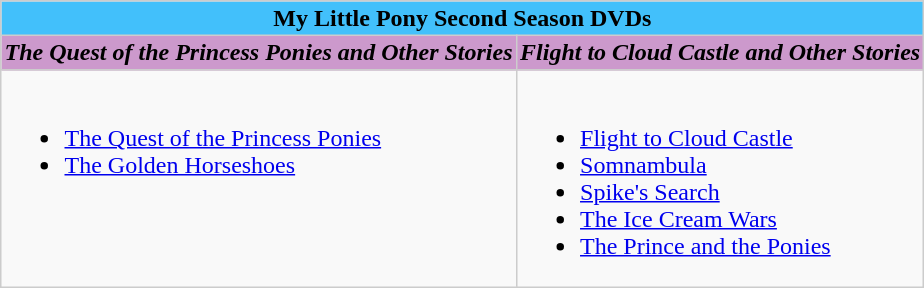<table border="1" cellpadding="2" cellspacing="1" style="background:#f9f9f9; border:solid 1px #ccc; border-collapse:collapse;">
<tr style="background:#42c0fb;">
<th colspan="2">My Little Pony Second Season DVDs</th>
</tr>
<tr style="background:#c9c;">
<th><em>The Quest of the Princess Ponies and Other Stories</em></th>
<th><em>Flight to Cloud Castle and Other Stories</em></th>
</tr>
<tr valign="top">
<td><br><ul><li><a href='#'>The Quest of the Princess Ponies</a></li><li><a href='#'>The Golden Horseshoes</a></li></ul></td>
<td><br><ul><li><a href='#'>Flight to Cloud Castle</a></li><li><a href='#'>Somnambula</a></li><li><a href='#'>Spike's Search</a></li><li><a href='#'>The Ice Cream Wars</a></li><li><a href='#'>The Prince and the Ponies</a></li></ul></td>
</tr>
</table>
